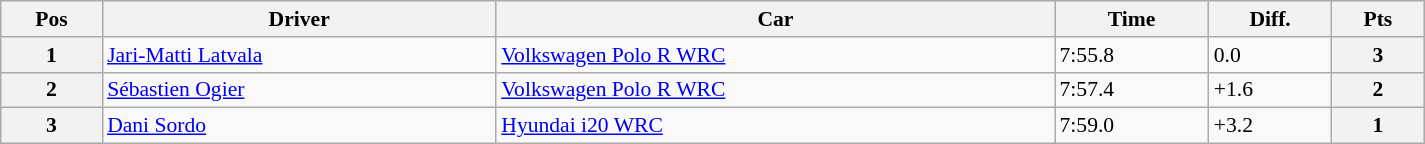<table class="wikitable" width=80% style="text-align: left; font-size: 90%; max-width: 950px;">
<tr>
<th>Pos</th>
<th>Driver</th>
<th>Car</th>
<th>Time</th>
<th>Diff.</th>
<th>Pts</th>
</tr>
<tr>
<th>1</th>
<td> <a href='#'>Jari-Matti Latvala</a></td>
<td><a href='#'>Volkswagen Polo R WRC</a></td>
<td>7:55.8</td>
<td>0.0</td>
<th><strong>3</strong></th>
</tr>
<tr>
<th>2</th>
<td> <a href='#'>Sébastien Ogier</a></td>
<td><a href='#'>Volkswagen Polo R WRC</a></td>
<td>7:57.4</td>
<td>+1.6</td>
<th><strong>2</strong></th>
</tr>
<tr>
<th>3</th>
<td> <a href='#'>Dani Sordo</a></td>
<td><a href='#'>Hyundai i20 WRC</a></td>
<td>7:59.0</td>
<td>+3.2</td>
<th><strong>1</strong></th>
</tr>
</table>
